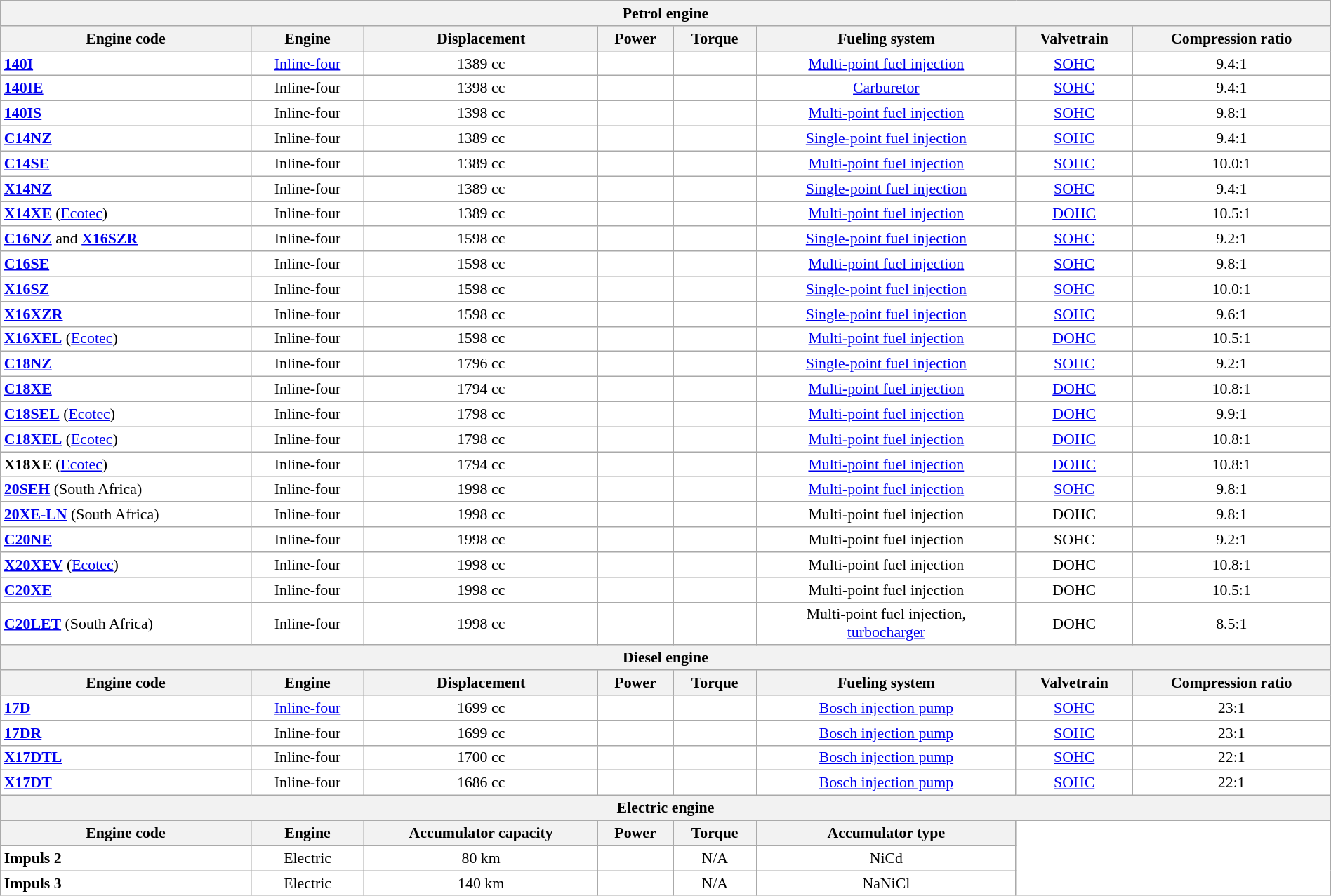<table class="wikitable"  style="text-align:center; font-size:91%; width:100%; background:#fff;">
<tr>
<th colspan="8">Petrol engine</th>
</tr>
<tr style="background:#dcdcdc; text-align:center; vertical-align:middle;">
<th>Engine code</th>
<th>Engine</th>
<th>Displacement</th>
<th>Power</th>
<th>Torque</th>
<th>Fueling system</th>
<th>Valvetrain</th>
<th>Compression ratio</th>
</tr>
<tr>
<td style="text-align:left;"><strong><a href='#'>140I</a></strong></td>
<td><a href='#'>Inline-four</a></td>
<td>1389 cc</td>
<td></td>
<td></td>
<td><a href='#'>Multi-point fuel injection</a></td>
<td><a href='#'>SOHC</a></td>
<td>9.4:1</td>
</tr>
<tr>
<td style="text-align:left;"><strong><a href='#'>140IE</a></strong></td>
<td>Inline-four</td>
<td>1398 cc</td>
<td></td>
<td></td>
<td><a href='#'>Carburetor</a></td>
<td><a href='#'>SOHC</a></td>
<td>9.4:1</td>
</tr>
<tr>
<td style="text-align:left;"><strong><a href='#'>140IS</a></strong></td>
<td>Inline-four</td>
<td>1398 cc</td>
<td></td>
<td></td>
<td><a href='#'>Multi-point fuel injection</a></td>
<td><a href='#'>SOHC</a></td>
<td>9.8:1</td>
</tr>
<tr>
<td style="text-align:left;"><strong><a href='#'>C14NZ</a></strong></td>
<td>Inline-four</td>
<td>1389 cc</td>
<td></td>
<td></td>
<td><a href='#'>Single-point fuel injection</a></td>
<td><a href='#'>SOHC</a></td>
<td>9.4:1</td>
</tr>
<tr>
<td style="text-align:left;"><strong><a href='#'>C14SE</a></strong></td>
<td>Inline-four</td>
<td>1389 cc</td>
<td></td>
<td></td>
<td><a href='#'>Multi-point fuel injection</a></td>
<td><a href='#'>SOHC</a></td>
<td>10.0:1</td>
</tr>
<tr>
<td style="text-align:left;"><strong><a href='#'>X14NZ</a></strong></td>
<td>Inline-four</td>
<td>1389 cc</td>
<td></td>
<td></td>
<td><a href='#'>Single-point fuel injection</a></td>
<td><a href='#'>SOHC</a></td>
<td>9.4:1</td>
</tr>
<tr>
<td style="text-align:left;"><strong><a href='#'>X14XE</a></strong> (<a href='#'>Ecotec</a>)</td>
<td>Inline-four</td>
<td>1389 cc</td>
<td></td>
<td></td>
<td><a href='#'>Multi-point fuel injection</a></td>
<td><a href='#'>DOHC</a></td>
<td>10.5:1</td>
</tr>
<tr>
<td style="text-align:left;"><strong><a href='#'>C16NZ</a></strong> and <strong><a href='#'>X16SZR</a></strong></td>
<td>Inline-four</td>
<td>1598 cc</td>
<td></td>
<td></td>
<td><a href='#'>Single-point fuel injection</a></td>
<td><a href='#'>SOHC</a></td>
<td>9.2:1</td>
</tr>
<tr>
<td style="text-align:left;"><strong><a href='#'>C16SE</a></strong></td>
<td>Inline-four</td>
<td>1598 cc</td>
<td></td>
<td></td>
<td><a href='#'>Multi-point fuel injection</a></td>
<td><a href='#'>SOHC</a></td>
<td>9.8:1</td>
</tr>
<tr>
<td style="text-align:left;"><strong><a href='#'>X16SZ</a></strong></td>
<td>Inline-four</td>
<td>1598 cc</td>
<td></td>
<td></td>
<td><a href='#'>Single-point fuel injection</a></td>
<td><a href='#'>SOHC</a></td>
<td>10.0:1</td>
</tr>
<tr>
<td style="text-align:left;"><strong><a href='#'>X16XZR</a></strong></td>
<td>Inline-four</td>
<td>1598 cc</td>
<td></td>
<td></td>
<td><a href='#'>Single-point fuel injection</a></td>
<td><a href='#'>SOHC</a></td>
<td>9.6:1</td>
</tr>
<tr>
<td style="text-align:left;"><strong><a href='#'>X16XEL</a></strong> (<a href='#'>Ecotec</a>)</td>
<td>Inline-four</td>
<td>1598 cc</td>
<td></td>
<td></td>
<td><a href='#'>Multi-point fuel injection</a></td>
<td><a href='#'>DOHC</a></td>
<td>10.5:1</td>
</tr>
<tr>
<td style="text-align:left;"><strong><a href='#'>C18NZ</a></strong></td>
<td>Inline-four</td>
<td>1796 cc</td>
<td></td>
<td></td>
<td><a href='#'>Single-point fuel injection</a></td>
<td><a href='#'>SOHC</a></td>
<td>9.2:1</td>
</tr>
<tr>
<td style="text-align:left;"><strong><a href='#'>C18XE</a></strong></td>
<td>Inline-four</td>
<td>1794 cc</td>
<td></td>
<td></td>
<td><a href='#'>Multi-point fuel injection</a></td>
<td><a href='#'>DOHC</a></td>
<td>10.8:1</td>
</tr>
<tr>
<td style="text-align:left;"><strong><a href='#'>C18SEL</a></strong> (<a href='#'>Ecotec</a>)</td>
<td>Inline-four</td>
<td>1798 cc</td>
<td></td>
<td></td>
<td><a href='#'>Multi-point fuel injection</a></td>
<td><a href='#'>DOHC</a></td>
<td>9.9:1</td>
</tr>
<tr>
<td style="text-align:left;"><strong><a href='#'>C18XEL</a></strong> (<a href='#'>Ecotec</a>)</td>
<td>Inline-four</td>
<td>1798 cc</td>
<td></td>
<td></td>
<td><a href='#'>Multi-point fuel injection</a></td>
<td><a href='#'>DOHC</a></td>
<td>10.8:1</td>
</tr>
<tr>
<td style="text-align:left;"><strong>X18XE</strong> (<a href='#'>Ecotec</a>)</td>
<td>Inline-four</td>
<td>1794 cc</td>
<td></td>
<td></td>
<td><a href='#'>Multi-point fuel injection</a></td>
<td><a href='#'>DOHC</a></td>
<td>10.8:1</td>
</tr>
<tr>
<td style="text-align:left;"><strong><a href='#'>20SEH</a></strong> (South Africa)</td>
<td>Inline-four</td>
<td>1998 cc</td>
<td></td>
<td></td>
<td><a href='#'>Multi-point fuel injection</a></td>
<td><a href='#'>SOHC</a></td>
<td>9.8:1</td>
</tr>
<tr>
<td style="text-align:left;"><strong><a href='#'>20XE-LN</a></strong> (South Africa)</td>
<td>Inline-four</td>
<td>1998 cc</td>
<td></td>
<td></td>
<td>Multi-point fuel injection</td>
<td>DOHC</td>
<td>9.8:1</td>
</tr>
<tr>
<td style="text-align:left;"><strong><a href='#'>C20NE</a></strong></td>
<td>Inline-four</td>
<td>1998 cc</td>
<td></td>
<td></td>
<td>Multi-point fuel injection</td>
<td>SOHC</td>
<td>9.2:1</td>
</tr>
<tr>
<td style="text-align:left;"><strong><a href='#'>X20XEV</a></strong> (<a href='#'>Ecotec</a>)</td>
<td>Inline-four</td>
<td>1998 cc</td>
<td></td>
<td></td>
<td>Multi-point fuel injection</td>
<td>DOHC</td>
<td>10.8:1</td>
</tr>
<tr>
<td style="text-align:left;"><strong><a href='#'>C20XE</a></strong></td>
<td>Inline-four</td>
<td>1998 cc</td>
<td></td>
<td></td>
<td>Multi-point fuel injection</td>
<td>DOHC</td>
<td>10.5:1</td>
</tr>
<tr>
<td style="text-align:left;"><strong><a href='#'>C20LET</a></strong> (South Africa)</td>
<td>Inline-four</td>
<td>1998 cc</td>
<td></td>
<td></td>
<td>Multi-point fuel injection,<br><a href='#'>turbocharger</a></td>
<td>DOHC</td>
<td>8.5:1</td>
</tr>
<tr>
<th colspan="8">Diesel engine</th>
</tr>
<tr>
<th>Engine code</th>
<th>Engine</th>
<th>Displacement</th>
<th>Power</th>
<th>Torque</th>
<th>Fueling system</th>
<th>Valvetrain</th>
<th>Compression ratio</th>
</tr>
<tr>
<td style="text-align:left;"><strong><a href='#'>17D</a></strong></td>
<td><a href='#'>Inline-four</a></td>
<td>1699 cc</td>
<td></td>
<td></td>
<td><a href='#'>Bosch injection pump</a></td>
<td><a href='#'>SOHC</a></td>
<td>23:1</td>
</tr>
<tr>
<td style="text-align:left;"><strong><a href='#'>17DR</a></strong></td>
<td>Inline-four</td>
<td>1699 cc</td>
<td></td>
<td></td>
<td><a href='#'>Bosch injection pump</a></td>
<td><a href='#'>SOHC</a></td>
<td>23:1</td>
</tr>
<tr>
<td style="text-align:left;"><strong><a href='#'>X17DTL</a></strong></td>
<td>Inline-four</td>
<td>1700 cc</td>
<td></td>
<td></td>
<td><a href='#'>Bosch injection pump</a></td>
<td><a href='#'>SOHC</a></td>
<td>22:1</td>
</tr>
<tr>
<td style="text-align:left;"><strong><a href='#'>X17DT</a></strong></td>
<td>Inline-four</td>
<td>1686 cc</td>
<td></td>
<td></td>
<td><a href='#'>Bosch injection pump</a></td>
<td><a href='#'>SOHC</a></td>
<td>22:1</td>
</tr>
<tr>
<th colspan="8">Electric engine</th>
</tr>
<tr style="background:#dcdcdc; text-align:center; vertical-align:middle;">
<th>Engine code</th>
<th>Engine</th>
<th>Accumulator capacity</th>
<th>Power</th>
<th>Torque</th>
<th>Accumulator type</th>
</tr>
<tr>
<td style="text-align:left;"><strong>Impuls 2</strong></td>
<td>Electric</td>
<td>80 km</td>
<td></td>
<td>N/A</td>
<td>NiCd</td>
</tr>
<tr>
<td style="text-align:left;"><strong>Impuls 3</strong></td>
<td>Electric</td>
<td>140 km</td>
<td></td>
<td>N/A</td>
<td>NaNiCl</td>
</tr>
</table>
